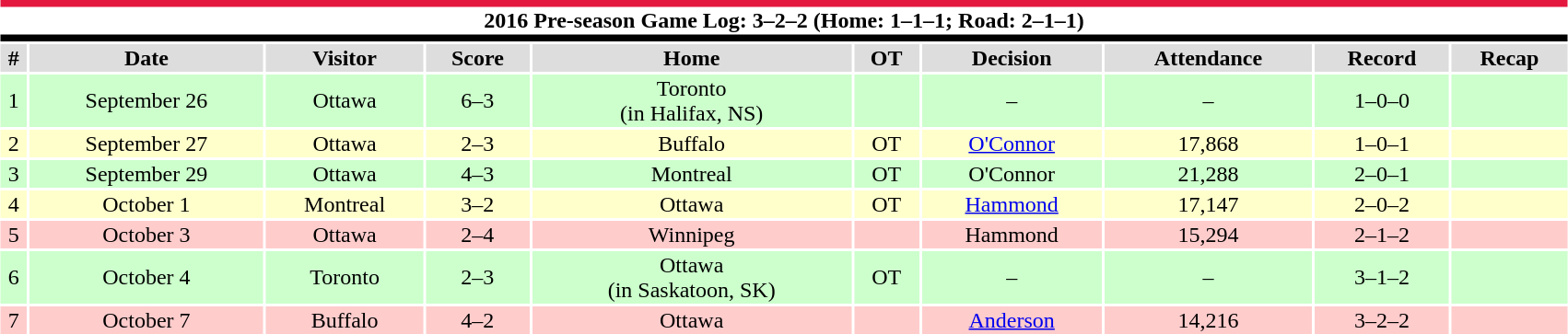<table class="toccolours collapsible collapsed" style="width:90%; clear:both; margin:1.5em auto; text-align:center;">
<tr>
<th colspan=10 style="background:#fff; border-top:#e4173e 5px solid; border-bottom:#000 5px solid;">2016 Pre-season Game Log: 3–2–2 (Home: 1–1–1; Road: 2–1–1)</th>
</tr>
<tr style="background:#ddd;">
<th>#</th>
<th>Date</th>
<th>Visitor</th>
<th>Score</th>
<th>Home</th>
<th>OT</th>
<th>Decision</th>
<th>Attendance</th>
<th>Record</th>
<th>Recap</th>
</tr>
<tr style="background:#cfc;">
<td>1</td>
<td>September 26</td>
<td>Ottawa</td>
<td>6–3</td>
<td>Toronto<br>(in Halifax, NS)</td>
<td></td>
<td>–</td>
<td>–</td>
<td>1–0–0</td>
<td></td>
</tr>
<tr style="background:#ffc;">
<td>2</td>
<td>September 27</td>
<td>Ottawa</td>
<td>2–3</td>
<td>Buffalo</td>
<td>OT</td>
<td><a href='#'>O'Connor</a></td>
<td>17,868</td>
<td>1–0–1</td>
<td></td>
</tr>
<tr style="background:#cfc;">
<td>3</td>
<td>September 29</td>
<td>Ottawa</td>
<td>4–3</td>
<td>Montreal</td>
<td>OT</td>
<td>O'Connor</td>
<td>21,288</td>
<td>2–0–1</td>
<td></td>
</tr>
<tr style="background:#ffc;">
<td>4</td>
<td>October 1</td>
<td>Montreal</td>
<td>3–2</td>
<td>Ottawa</td>
<td>OT</td>
<td><a href='#'>Hammond</a></td>
<td>17,147</td>
<td>2–0–2</td>
<td></td>
</tr>
<tr style="background:#fcc;">
<td>5</td>
<td>October 3</td>
<td>Ottawa</td>
<td>2–4</td>
<td>Winnipeg</td>
<td></td>
<td>Hammond</td>
<td>15,294</td>
<td>2–1–2</td>
<td></td>
</tr>
<tr style="background:#cfc;">
<td>6</td>
<td>October 4</td>
<td>Toronto</td>
<td>2–3</td>
<td>Ottawa<br>(in Saskatoon, SK)</td>
<td>OT</td>
<td>–</td>
<td>–</td>
<td>3–1–2</td>
<td></td>
</tr>
<tr style="background:#fcc;">
<td>7</td>
<td>October 7</td>
<td>Buffalo</td>
<td>4–2</td>
<td>Ottawa</td>
<td></td>
<td><a href='#'>Anderson</a></td>
<td>14,216</td>
<td>3–2–2</td>
<td></td>
</tr>
</table>
